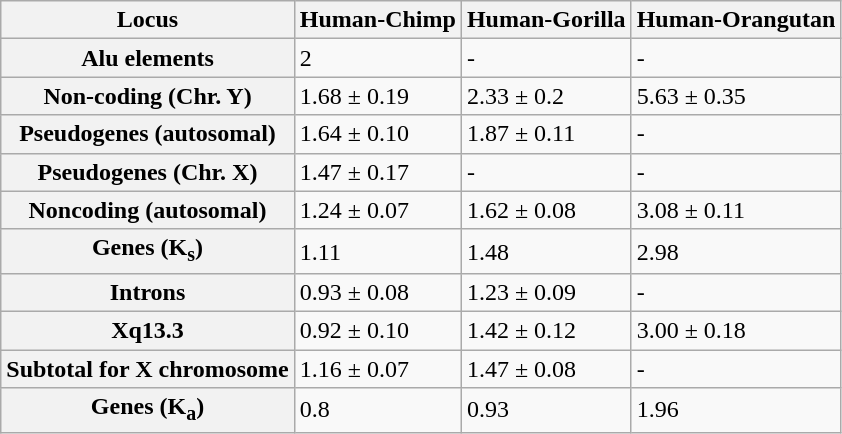<table class="wikitable">
<tr>
<th>Locus</th>
<th>Human-Chimp</th>
<th>Human-Gorilla</th>
<th>Human-Orangutan</th>
</tr>
<tr>
<th align="left">Alu elements</th>
<td>2</td>
<td>-</td>
<td>-</td>
</tr>
<tr>
<th align="left">Non-coding (Chr. Y)</th>
<td>1.68 ± 0.19</td>
<td>2.33 ± 0.2</td>
<td>5.63 ± 0.35</td>
</tr>
<tr>
<th align="left">Pseudogenes (autosomal)</th>
<td>1.64 ± 0.10</td>
<td>1.87 ± 0.11</td>
<td>-</td>
</tr>
<tr>
<th align="left">Pseudogenes (Chr. X)</th>
<td>1.47 ± 0.17</td>
<td>-</td>
<td>-</td>
</tr>
<tr>
<th align="left">Noncoding (autosomal)</th>
<td>1.24 ± 0.07</td>
<td>1.62 ± 0.08</td>
<td>3.08 ± 0.11</td>
</tr>
<tr>
<th align="left">Genes (K<sub>s</sub>)</th>
<td>1.11</td>
<td>1.48</td>
<td>2.98</td>
</tr>
<tr>
<th align="left">Introns</th>
<td>0.93 ± 0.08</td>
<td>1.23 ± 0.09</td>
<td>-</td>
</tr>
<tr>
<th align="left">Xq13.3</th>
<td>0.92 ± 0.10</td>
<td>1.42 ± 0.12</td>
<td>3.00 ± 0.18</td>
</tr>
<tr>
<th align="left">Subtotal for X chromosome</th>
<td>1.16 ± 0.07</td>
<td>1.47 ± 0.08</td>
<td>-</td>
</tr>
<tr>
<th align="left">Genes (K<sub>a</sub>)</th>
<td>0.8</td>
<td>0.93</td>
<td>1.96</td>
</tr>
</table>
